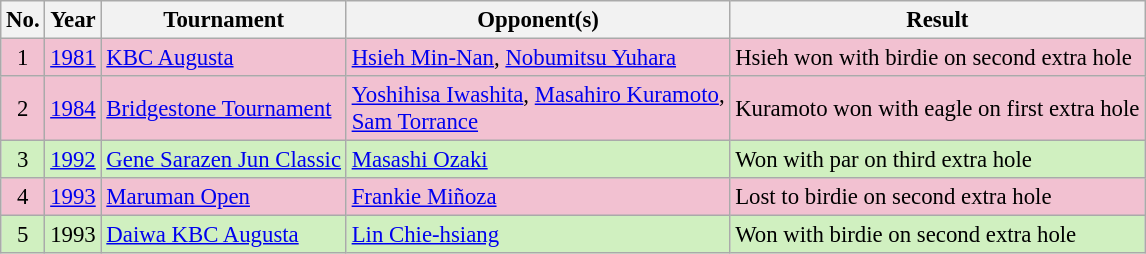<table class="wikitable" style="font-size:95%;">
<tr>
<th>No.</th>
<th>Year</th>
<th>Tournament</th>
<th>Opponent(s)</th>
<th>Result</th>
</tr>
<tr style="background:#F2C1D1;">
<td align=center>1</td>
<td><a href='#'>1981</a></td>
<td><a href='#'>KBC Augusta</a></td>
<td> <a href='#'>Hsieh Min-Nan</a>,  <a href='#'>Nobumitsu Yuhara</a></td>
<td>Hsieh won with birdie on second extra hole</td>
</tr>
<tr style="background:#F2C1D1;">
<td align=center>2</td>
<td><a href='#'>1984</a></td>
<td><a href='#'>Bridgestone Tournament</a></td>
<td> <a href='#'>Yoshihisa Iwashita</a>,  <a href='#'>Masahiro Kuramoto</a>,<br> <a href='#'>Sam Torrance</a></td>
<td>Kuramoto won with eagle on first extra hole</td>
</tr>
<tr style="background:#D0F0C0;">
<td align=center>3</td>
<td><a href='#'>1992</a></td>
<td><a href='#'>Gene Sarazen Jun Classic</a></td>
<td> <a href='#'>Masashi Ozaki</a></td>
<td>Won with par on third extra hole</td>
</tr>
<tr style="background:#F2C1D1;">
<td align=center>4</td>
<td><a href='#'>1993</a></td>
<td><a href='#'>Maruman Open</a></td>
<td> <a href='#'>Frankie Miñoza</a></td>
<td>Lost to birdie on second extra hole</td>
</tr>
<tr style="background:#D0F0C0;">
<td align=center>5</td>
<td>1993</td>
<td><a href='#'>Daiwa KBC Augusta</a></td>
<td> <a href='#'>Lin Chie-hsiang</a></td>
<td>Won with birdie on second extra hole</td>
</tr>
</table>
